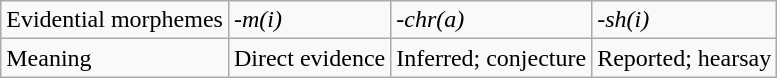<table class="wikitable">
<tr>
<td>Evidential morphemes</td>
<td><em>-m(i)</em></td>
<td><em>-chr(a)</em></td>
<td><em>-sh(i)</em></td>
</tr>
<tr>
<td>Meaning</td>
<td>Direct evidence</td>
<td>Inferred; conjecture</td>
<td>Reported; hearsay</td>
</tr>
</table>
